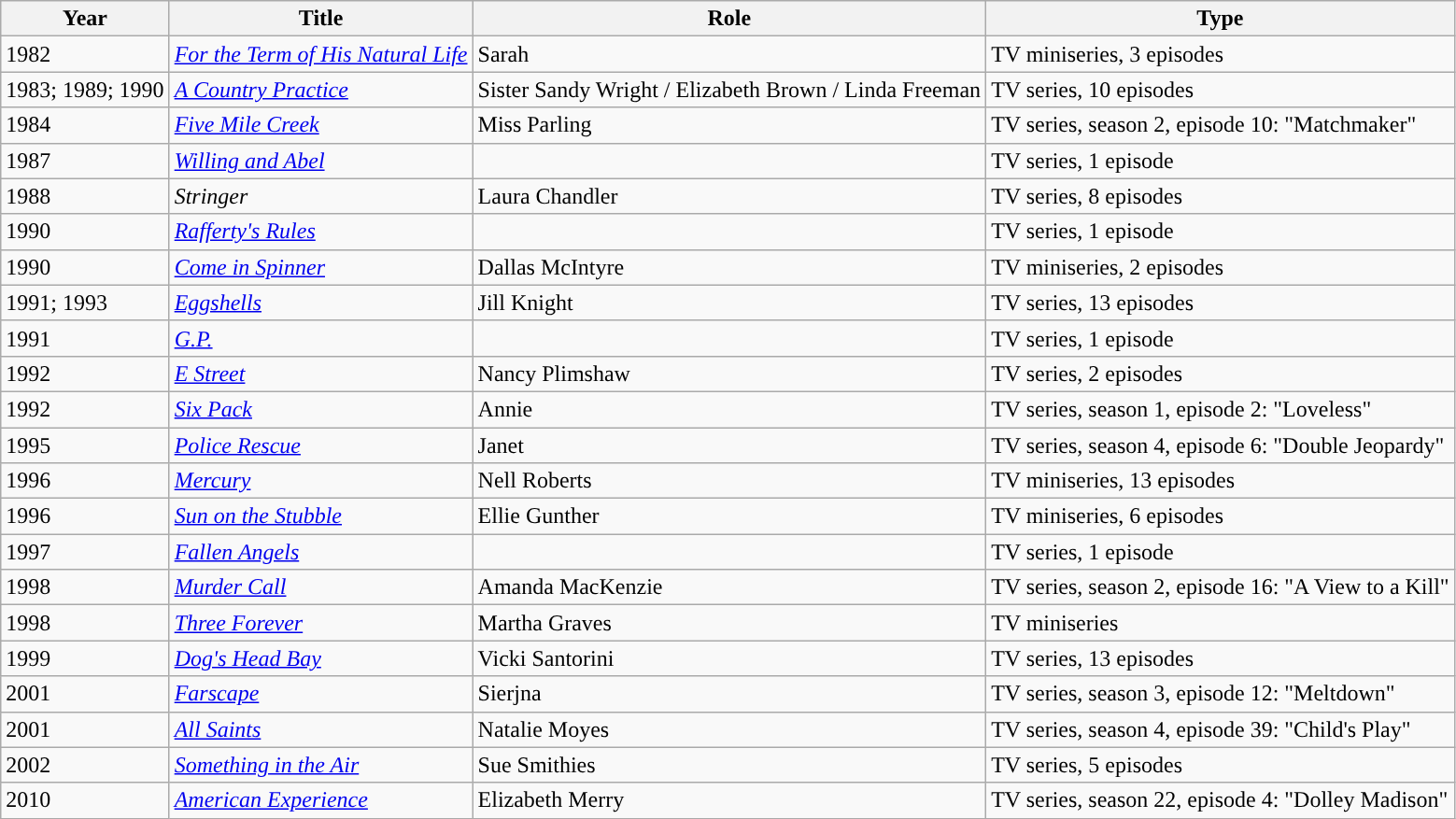<table class="wikitable">
<tr>
<th>Year</th>
<th>Title</th>
<th>Role</th>
<th>Type</th>
</tr>
<tr>
<td>1982</td>
<td><em><a href='#'>For the Term of His Natural Life</a></em></td>
<td>Sarah</td>
<td>TV miniseries, 3 episodes</td>
</tr>
<tr>
<td>1983; 1989; 1990</td>
<td><em><a href='#'>A Country Practice</a></em></td>
<td>Sister Sandy Wright / Elizabeth Brown / Linda Freeman</td>
<td>TV series, 10 episodes</td>
</tr>
<tr>
<td>1984</td>
<td><em><a href='#'>Five Mile Creek</a></em></td>
<td>Miss Parling</td>
<td>TV series, season 2, episode 10: "Matchmaker"</td>
</tr>
<tr>
<td>1987</td>
<td><em><a href='#'>Willing and Abel</a></em></td>
<td></td>
<td>TV series, 1 episode</td>
</tr>
<tr>
<td>1988</td>
<td><em>Stringer</em></td>
<td>Laura Chandler</td>
<td>TV series, 8 episodes</td>
</tr>
<tr>
<td>1990</td>
<td><em><a href='#'>Rafferty's Rules</a></em></td>
<td></td>
<td>TV series, 1 episode</td>
</tr>
<tr>
<td>1990</td>
<td><em><a href='#'>Come in Spinner</a></em></td>
<td>Dallas McIntyre</td>
<td>TV miniseries, 2 episodes</td>
</tr>
<tr>
<td>1991; 1993</td>
<td><em><a href='#'>Eggshells</a></em></td>
<td>Jill Knight</td>
<td>TV series, 13 episodes</td>
</tr>
<tr>
<td>1991</td>
<td><em><a href='#'>G.P.</a></em></td>
<td></td>
<td>TV series, 1 episode</td>
</tr>
<tr>
<td>1992</td>
<td><em><a href='#'>E Street</a></em></td>
<td>Nancy Plimshaw</td>
<td>TV series, 2 episodes</td>
</tr>
<tr>
<td>1992</td>
<td><em><a href='#'>Six Pack</a></em></td>
<td>Annie</td>
<td>TV series, season 1, episode 2: "Loveless"</td>
</tr>
<tr>
<td>1995</td>
<td><em><a href='#'>Police Rescue</a></em></td>
<td>Janet</td>
<td>TV series, season 4, episode 6: "Double Jeopardy"</td>
</tr>
<tr>
<td>1996</td>
<td><em><a href='#'>Mercury</a></em></td>
<td>Nell Roberts</td>
<td>TV miniseries, 13 episodes</td>
</tr>
<tr>
<td>1996</td>
<td><em><a href='#'>Sun on the Stubble</a></em></td>
<td>Ellie Gunther</td>
<td>TV miniseries, 6 episodes</td>
</tr>
<tr>
<td>1997</td>
<td><em><a href='#'>Fallen Angels</a></em></td>
<td></td>
<td>TV series, 1 episode</td>
</tr>
<tr>
<td>1998</td>
<td><em><a href='#'>Murder Call</a></em></td>
<td>Amanda MacKenzie</td>
<td>TV series, season 2, episode 16: "A View to a Kill"</td>
</tr>
<tr>
<td>1998</td>
<td><em><a href='#'>Three Forever</a></em></td>
<td>Martha Graves</td>
<td>TV miniseries</td>
</tr>
<tr>
<td>1999</td>
<td><em><a href='#'>Dog's Head Bay</a></em></td>
<td>Vicki Santorini</td>
<td>TV series, 13 episodes</td>
</tr>
<tr>
<td>2001</td>
<td><em><a href='#'>Farscape</a></em></td>
<td>Sierjna</td>
<td>TV series, season 3, episode 12: "Meltdown"</td>
</tr>
<tr>
<td>2001</td>
<td><em><a href='#'>All Saints</a></em></td>
<td>Natalie Moyes</td>
<td>TV series, season 4, episode 39: "Child's Play"</td>
</tr>
<tr>
<td>2002</td>
<td><em><a href='#'>Something in the Air</a></em></td>
<td>Sue Smithies</td>
<td>TV series, 5 episodes</td>
</tr>
<tr>
<td>2010</td>
<td><em><a href='#'>American Experience</a></em></td>
<td>Elizabeth Merry</td>
<td>TV series, season 22, episode 4: "Dolley Madison"</td>
</tr>
</table>
